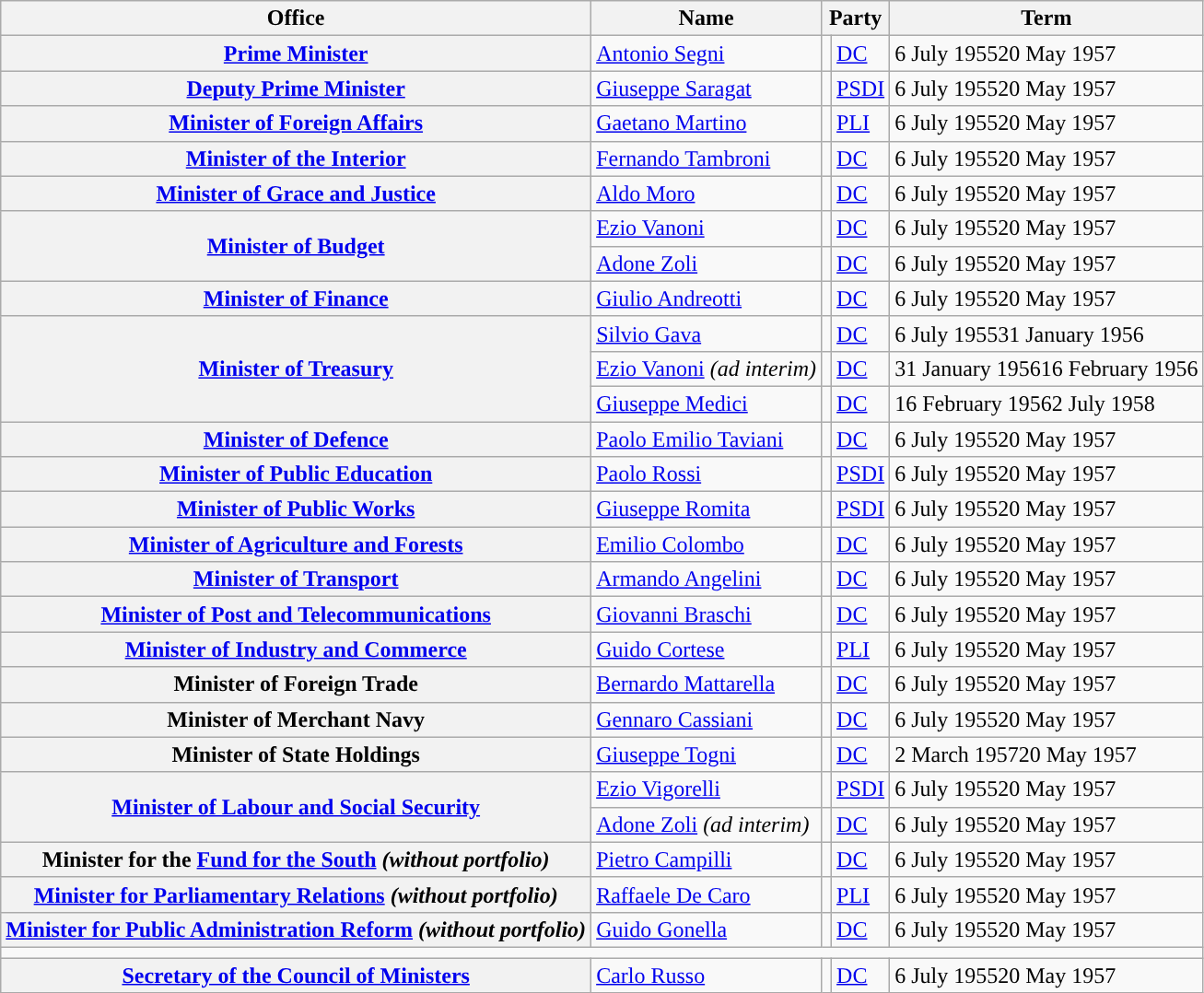<table class="wikitable">
<tr>
<th>Office</th>
<th>Name</th>
<th colspan=2>Party</th>
<th>Term</th>
</tr>
<tr>
<th><a href='#'>Prime Minister</a></th>
<td><a href='#'>Antonio Segni</a></td>
<td></td>
<td><a href='#'>DC</a></td>
<td>6 July 195520 May 1957</td>
</tr>
<tr>
<th><a href='#'>Deputy Prime Minister</a></th>
<td><a href='#'>Giuseppe Saragat</a></td>
<td></td>
<td><a href='#'>PSDI</a></td>
<td>6 July 195520 May 1957</td>
</tr>
<tr>
<th><a href='#'>Minister of Foreign Affairs</a></th>
<td><a href='#'>Gaetano Martino</a></td>
<td style="color:inherit;background:"></td>
<td><a href='#'>PLI</a></td>
<td>6 July 195520 May 1957</td>
</tr>
<tr>
<th><a href='#'>Minister of the Interior</a></th>
<td><a href='#'>Fernando Tambroni</a></td>
<td style="color:inherit;background:"></td>
<td><a href='#'>DC</a></td>
<td>6 July 195520 May 1957</td>
</tr>
<tr>
<th><a href='#'>Minister of Grace and Justice</a></th>
<td><a href='#'>Aldo Moro</a></td>
<td style="color:inherit;background:"></td>
<td><a href='#'>DC</a></td>
<td>6 July 195520 May 1957</td>
</tr>
<tr>
<th rowspan=2><a href='#'>Minister of Budget</a></th>
<td><a href='#'>Ezio Vanoni</a></td>
<td></td>
<td><a href='#'>DC</a></td>
<td>6 July 195520 May 1957</td>
</tr>
<tr>
<td><a href='#'>Adone Zoli</a></td>
<td></td>
<td><a href='#'>DC</a></td>
<td>6 July 195520 May 1957</td>
</tr>
<tr>
<th><a href='#'>Minister of Finance</a></th>
<td><a href='#'>Giulio Andreotti</a></td>
<td style="color:inherit;background:"></td>
<td><a href='#'>DC</a></td>
<td>6 July 195520 May 1957</td>
</tr>
<tr>
<th rowspan=3><a href='#'>Minister of Treasury</a></th>
<td><a href='#'>Silvio Gava</a></td>
<td></td>
<td><a href='#'>DC</a></td>
<td>6 July 195531 January 1956</td>
</tr>
<tr>
<td><a href='#'>Ezio Vanoni</a> <em>(ad interim)</em></td>
<td style="color:inherit;background:"></td>
<td><a href='#'>DC</a></td>
<td>31 January 195616 February 1956</td>
</tr>
<tr>
<td><a href='#'>Giuseppe Medici</a></td>
<td style="color:inherit;background:"></td>
<td><a href='#'>DC</a></td>
<td>16 February 19562 July 1958</td>
</tr>
<tr>
<th><a href='#'>Minister of Defence</a></th>
<td><a href='#'>Paolo Emilio Taviani</a></td>
<td style="color:inherit;background:"></td>
<td><a href='#'>DC</a></td>
<td>6 July 195520 May 1957</td>
</tr>
<tr>
<th><a href='#'>Minister of Public Education</a></th>
<td><a href='#'>Paolo Rossi</a></td>
<td style="color:inherit;background:"></td>
<td><a href='#'>PSDI</a></td>
<td>6 July 195520 May 1957</td>
</tr>
<tr>
<th><a href='#'>Minister of Public Works</a></th>
<td><a href='#'>Giuseppe Romita</a></td>
<td style="color:inherit;background:"></td>
<td><a href='#'>PSDI</a></td>
<td>6 July 195520 May 1957</td>
</tr>
<tr>
<th><a href='#'>Minister of Agriculture and Forests</a></th>
<td><a href='#'>Emilio Colombo</a></td>
<td style="color:inherit;background:"></td>
<td><a href='#'>DC</a></td>
<td>6 July 195520 May 1957</td>
</tr>
<tr>
<th><a href='#'>Minister of Transport</a></th>
<td><a href='#'>Armando Angelini</a></td>
<td style="color:inherit;background:"></td>
<td><a href='#'>DC</a></td>
<td>6 July 195520 May 1957</td>
</tr>
<tr>
<th><a href='#'>Minister of Post and Telecommunications</a></th>
<td><a href='#'>Giovanni Braschi</a></td>
<td style="color:inherit;background:"></td>
<td><a href='#'>DC</a></td>
<td>6 July 195520 May 1957</td>
</tr>
<tr>
<th><a href='#'>Minister of Industry and Commerce</a></th>
<td><a href='#'>Guido Cortese</a></td>
<td style="color:inherit;background:"></td>
<td><a href='#'>PLI</a></td>
<td>6 July 195520 May 1957</td>
</tr>
<tr>
<th>Minister of Foreign Trade</th>
<td><a href='#'>Bernardo Mattarella</a></td>
<td></td>
<td><a href='#'>DC</a></td>
<td>6 July 195520 May 1957</td>
</tr>
<tr>
<th>Minister of Merchant Navy</th>
<td><a href='#'>Gennaro Cassiani</a></td>
<td></td>
<td><a href='#'>DC</a></td>
<td>6 July 195520 May 1957</td>
</tr>
<tr>
<th>Minister of State Holdings</th>
<td><a href='#'>Giuseppe Togni</a></td>
<td style="color:inherit;background:"></td>
<td><a href='#'>DC</a></td>
<td>2 March 195720 May 1957</td>
</tr>
<tr>
<th rowspan=2><a href='#'>Minister of Labour and Social Security</a></th>
<td><a href='#'>Ezio Vigorelli</a></td>
<td style="color:inherit;background:"></td>
<td><a href='#'>PSDI</a></td>
<td>6 July 195520 May 1957</td>
</tr>
<tr>
<td><a href='#'>Adone Zoli</a> <em>(ad interim)</em></td>
<td style="color:inherit;background:"></td>
<td><a href='#'>DC</a></td>
<td>6 July 195520 May 1957</td>
</tr>
<tr>
<th>Minister for the <a href='#'>Fund for the South</a> <em>(without portfolio)</em></th>
<td><a href='#'>Pietro Campilli</a></td>
<td style="color:inherit;background:"></td>
<td><a href='#'>DC</a></td>
<td>6 July 195520 May 1957</td>
</tr>
<tr>
<th><a href='#'>Minister for Parliamentary Relations</a> <em>(without portfolio)</em></th>
<td><a href='#'>Raffaele De Caro</a></td>
<td style="color:inherit;background:"></td>
<td><a href='#'>PLI</a></td>
<td>6 July 195520 May 1957</td>
</tr>
<tr>
<th><a href='#'>Minister for Public Administration Reform</a> <em>(without portfolio)</em></th>
<td><a href='#'>Guido Gonella</a></td>
<td style="color:inherit;background:"></td>
<td><a href='#'>DC</a></td>
<td>6 July 195520 May 1957</td>
</tr>
<tr>
<td colspan="5"></td>
</tr>
<tr>
<th><a href='#'>Secretary of the Council of Ministers</a></th>
<td><a href='#'>Carlo Russo</a></td>
<td style="color:inherit;background:"></td>
<td><a href='#'>DC</a></td>
<td>6 July 195520 May 1957</td>
</tr>
</table>
